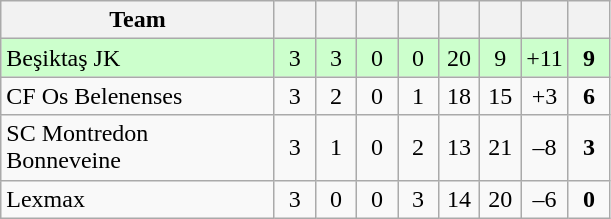<table class="wikitable" style="text-align: center;">
<tr>
<th width="175">Team</th>
<th width="20"></th>
<th width="20"></th>
<th width="20"></th>
<th width="20"></th>
<th width="20"></th>
<th width="20"></th>
<th width="20"></th>
<th width="20"></th>
</tr>
<tr style="background-color: #ccffcc;">
<td align=left> Beşiktaş JK</td>
<td>3</td>
<td>3</td>
<td>0</td>
<td>0</td>
<td>20</td>
<td>9</td>
<td>+11</td>
<td><strong>9</strong></td>
</tr>
<tr>
<td align=left> CF Os Belenenses</td>
<td>3</td>
<td>2</td>
<td>0</td>
<td>1</td>
<td>18</td>
<td>15</td>
<td>+3</td>
<td><strong>6</strong></td>
</tr>
<tr>
<td align=left> SC Montredon Bonneveine</td>
<td>3</td>
<td>1</td>
<td>0</td>
<td>2</td>
<td>13</td>
<td>21</td>
<td>–8</td>
<td><strong>3</strong></td>
</tr>
<tr>
<td align=left> Lexmax</td>
<td>3</td>
<td>0</td>
<td>0</td>
<td>3</td>
<td>14</td>
<td>20</td>
<td>–6</td>
<td><strong>0</strong></td>
</tr>
</table>
